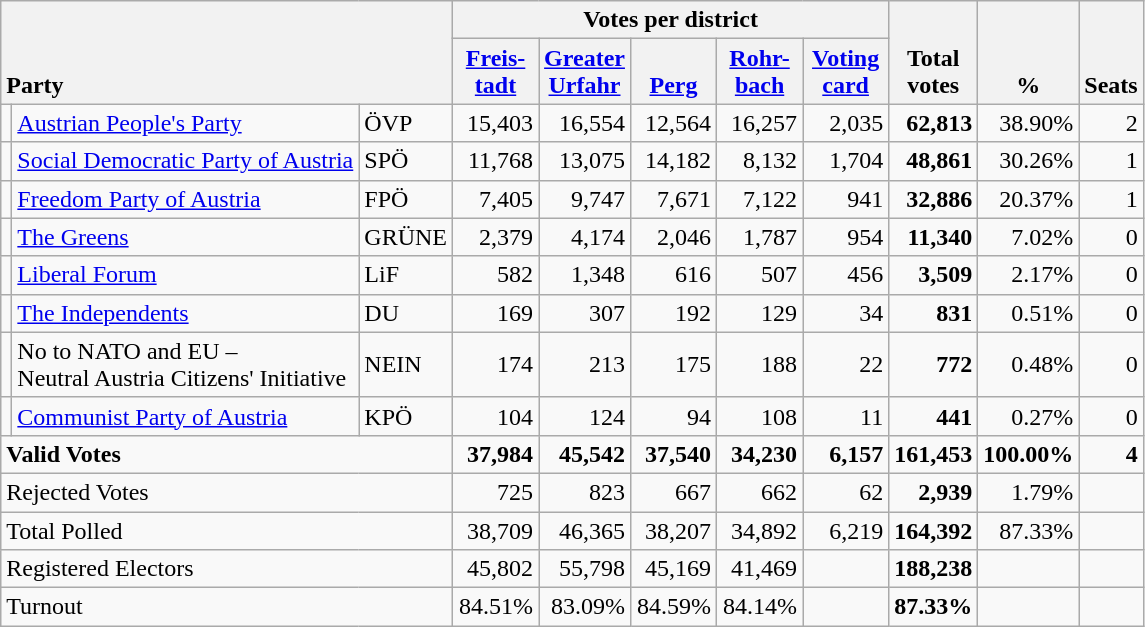<table class="wikitable" border="1" style="text-align:right;">
<tr>
<th style="text-align:left;" valign=bottom rowspan=2 colspan=3>Party</th>
<th colspan=5>Votes per district</th>
<th align=center valign=bottom rowspan=2 width="50">Total<br>votes</th>
<th align=center valign=bottom rowspan=2 width="50">%</th>
<th align=center valign=bottom rowspan=2>Seats</th>
</tr>
<tr>
<th align=center valign=bottom width="50"><a href='#'>Freis-<br>tadt</a></th>
<th align=center valign=bottom width="50"><a href='#'>Greater<br>Urfahr</a></th>
<th align=center valign=bottom width="50"><a href='#'>Perg</a></th>
<th align=center valign=bottom width="50"><a href='#'>Rohr-<br>bach</a></th>
<th align=center valign=bottom width="50"><a href='#'>Voting<br>card</a></th>
</tr>
<tr>
<td></td>
<td align=left><a href='#'>Austrian People's Party</a></td>
<td align=left>ÖVP</td>
<td>15,403</td>
<td>16,554</td>
<td>12,564</td>
<td>16,257</td>
<td>2,035</td>
<td><strong>62,813</strong></td>
<td>38.90%</td>
<td>2</td>
</tr>
<tr>
<td></td>
<td align=left style="white-space: nowrap;"><a href='#'>Social Democratic Party of Austria</a></td>
<td align=left>SPÖ</td>
<td>11,768</td>
<td>13,075</td>
<td>14,182</td>
<td>8,132</td>
<td>1,704</td>
<td><strong>48,861</strong></td>
<td>30.26%</td>
<td>1</td>
</tr>
<tr>
<td></td>
<td align=left><a href='#'>Freedom Party of Austria</a></td>
<td align=left>FPÖ</td>
<td>7,405</td>
<td>9,747</td>
<td>7,671</td>
<td>7,122</td>
<td>941</td>
<td><strong>32,886</strong></td>
<td>20.37%</td>
<td>1</td>
</tr>
<tr>
<td></td>
<td align=left><a href='#'>The Greens</a></td>
<td align=left>GRÜNE</td>
<td>2,379</td>
<td>4,174</td>
<td>2,046</td>
<td>1,787</td>
<td>954</td>
<td><strong>11,340</strong></td>
<td>7.02%</td>
<td>0</td>
</tr>
<tr>
<td></td>
<td align=left><a href='#'>Liberal Forum</a></td>
<td align=left>LiF</td>
<td>582</td>
<td>1,348</td>
<td>616</td>
<td>507</td>
<td>456</td>
<td><strong>3,509</strong></td>
<td>2.17%</td>
<td>0</td>
</tr>
<tr>
<td></td>
<td align=left><a href='#'>The Independents</a></td>
<td align=left>DU</td>
<td>169</td>
<td>307</td>
<td>192</td>
<td>129</td>
<td>34</td>
<td><strong>831</strong></td>
<td>0.51%</td>
<td>0</td>
</tr>
<tr>
<td></td>
<td align=left>No to NATO and EU –<br>Neutral Austria Citizens' Initiative</td>
<td align=left>NEIN</td>
<td>174</td>
<td>213</td>
<td>175</td>
<td>188</td>
<td>22</td>
<td><strong>772</strong></td>
<td>0.48%</td>
<td>0</td>
</tr>
<tr>
<td></td>
<td align=left><a href='#'>Communist Party of Austria</a></td>
<td align=left>KPÖ</td>
<td>104</td>
<td>124</td>
<td>94</td>
<td>108</td>
<td>11</td>
<td><strong>441</strong></td>
<td>0.27%</td>
<td>0</td>
</tr>
<tr style="font-weight:bold">
<td align=left colspan=3>Valid Votes</td>
<td>37,984</td>
<td>45,542</td>
<td>37,540</td>
<td>34,230</td>
<td>6,157</td>
<td>161,453</td>
<td>100.00%</td>
<td>4</td>
</tr>
<tr>
<td align=left colspan=3>Rejected Votes</td>
<td>725</td>
<td>823</td>
<td>667</td>
<td>662</td>
<td>62</td>
<td><strong>2,939</strong></td>
<td>1.79%</td>
<td></td>
</tr>
<tr>
<td align=left colspan=3>Total Polled</td>
<td>38,709</td>
<td>46,365</td>
<td>38,207</td>
<td>34,892</td>
<td>6,219</td>
<td><strong>164,392</strong></td>
<td>87.33%</td>
<td></td>
</tr>
<tr>
<td align=left colspan=3>Registered Electors</td>
<td>45,802</td>
<td>55,798</td>
<td>45,169</td>
<td>41,469</td>
<td></td>
<td><strong>188,238</strong></td>
<td></td>
<td></td>
</tr>
<tr>
<td align=left colspan=3>Turnout</td>
<td>84.51%</td>
<td>83.09%</td>
<td>84.59%</td>
<td>84.14%</td>
<td></td>
<td><strong>87.33%</strong></td>
<td></td>
<td></td>
</tr>
</table>
